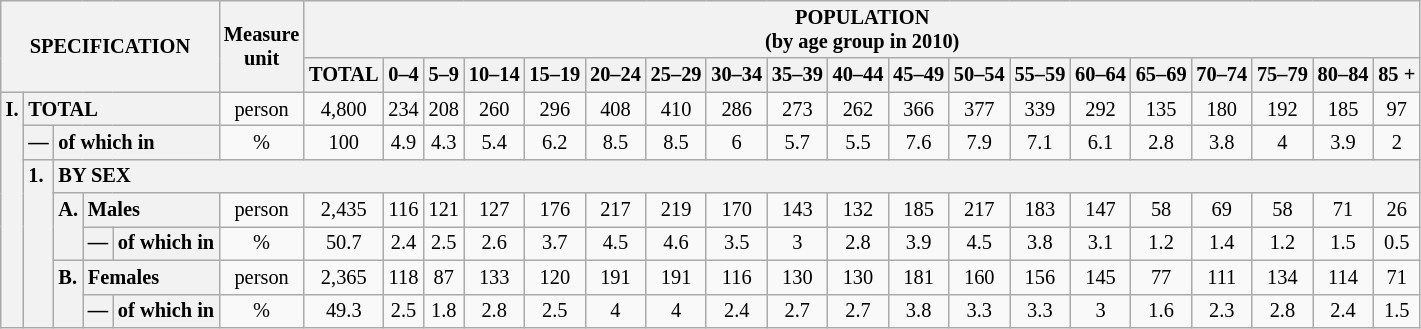<table class="wikitable" style="font-size:85%; text-align:center">
<tr>
<th rowspan="2" colspan="5">SPECIFICATION</th>
<th rowspan="2">Measure<br> unit</th>
<th colspan="20" rowspan="1">POPULATION<br> (by age group in 2010)</th>
</tr>
<tr>
<th>TOTAL</th>
<th>0–4</th>
<th>5–9</th>
<th>10–14</th>
<th>15–19</th>
<th>20–24</th>
<th>25–29</th>
<th>30–34</th>
<th>35–39</th>
<th>40–44</th>
<th>45–49</th>
<th>50–54</th>
<th>55–59</th>
<th>60–64</th>
<th>65–69</th>
<th>70–74</th>
<th>75–79</th>
<th>80–84</th>
<th>85 +</th>
</tr>
<tr>
<th style="text-align:left" valign="top" rowspan="7">I.</th>
<th style="text-align:left" colspan="4">TOTAL</th>
<td>person</td>
<td>4,800</td>
<td>234</td>
<td>208</td>
<td>260</td>
<td>296</td>
<td>408</td>
<td>410</td>
<td>286</td>
<td>273</td>
<td>262</td>
<td>366</td>
<td>377</td>
<td>339</td>
<td>292</td>
<td>135</td>
<td>180</td>
<td>192</td>
<td>185</td>
<td>97</td>
</tr>
<tr>
<th style="text-align:left" valign="top">—</th>
<th style="text-align:left" colspan="3">of which in</th>
<td>%</td>
<td>100</td>
<td>4.9</td>
<td>4.3</td>
<td>5.4</td>
<td>6.2</td>
<td>8.5</td>
<td>8.5</td>
<td>6</td>
<td>5.7</td>
<td>5.5</td>
<td>7.6</td>
<td>7.9</td>
<td>7.1</td>
<td>6.1</td>
<td>2.8</td>
<td>3.8</td>
<td>4</td>
<td>3.9</td>
<td>2</td>
</tr>
<tr>
<th style="text-align:left" valign="top" rowspan="5">1.</th>
<th style="text-align:left" colspan="23">BY SEX</th>
</tr>
<tr>
<th style="text-align:left" valign="top" rowspan="2">A.</th>
<th style="text-align:left" colspan="2">Males</th>
<td>person</td>
<td>2,435</td>
<td>116</td>
<td>121</td>
<td>127</td>
<td>176</td>
<td>217</td>
<td>219</td>
<td>170</td>
<td>143</td>
<td>132</td>
<td>185</td>
<td>217</td>
<td>183</td>
<td>147</td>
<td>58</td>
<td>69</td>
<td>58</td>
<td>71</td>
<td>26</td>
</tr>
<tr>
<th style="text-align:left" valign="top">—</th>
<th style="text-align:left" colspan="1">of which in</th>
<td>%</td>
<td>50.7</td>
<td>2.4</td>
<td>2.5</td>
<td>2.6</td>
<td>3.7</td>
<td>4.5</td>
<td>4.6</td>
<td>3.5</td>
<td>3</td>
<td>2.8</td>
<td>3.9</td>
<td>4.5</td>
<td>3.8</td>
<td>3.1</td>
<td>1.2</td>
<td>1.4</td>
<td>1.2</td>
<td>1.5</td>
<td>0.5</td>
</tr>
<tr>
<th style="text-align:left" valign="top" rowspan="2">B.</th>
<th style="text-align:left" colspan="2">Females</th>
<td>person</td>
<td>2,365</td>
<td>118</td>
<td>87</td>
<td>133</td>
<td>120</td>
<td>191</td>
<td>191</td>
<td>116</td>
<td>130</td>
<td>130</td>
<td>181</td>
<td>160</td>
<td>156</td>
<td>145</td>
<td>77</td>
<td>111</td>
<td>134</td>
<td>114</td>
<td>71</td>
</tr>
<tr>
<th style="text-align:left" valign="top">—</th>
<th style="text-align:left" colspan="1">of which in</th>
<td>%</td>
<td>49.3</td>
<td>2.5</td>
<td>1.8</td>
<td>2.8</td>
<td>2.5</td>
<td>4</td>
<td>4</td>
<td>2.4</td>
<td>2.7</td>
<td>2.7</td>
<td>3.8</td>
<td>3.3</td>
<td>3.3</td>
<td>3</td>
<td>1.6</td>
<td>2.3</td>
<td>2.8</td>
<td>2.4</td>
<td>1.5</td>
</tr>
</table>
